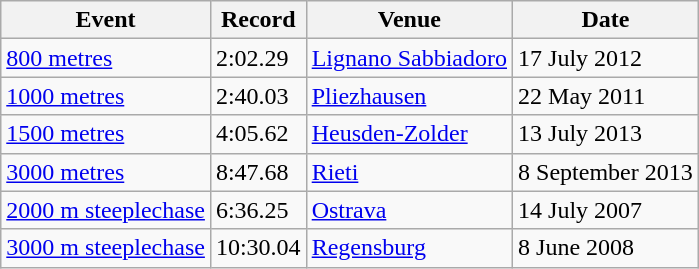<table class="wikitable">
<tr>
<th>Event</th>
<th>Record</th>
<th>Venue</th>
<th>Date</th>
</tr>
<tr>
<td><a href='#'>800 metres</a></td>
<td>2:02.29</td>
<td><a href='#'>Lignano Sabbiadoro</a></td>
<td>17 July 2012</td>
</tr>
<tr>
<td><a href='#'>1000 metres</a></td>
<td>2:40.03</td>
<td><a href='#'>Pliezhausen</a></td>
<td>22 May 2011</td>
</tr>
<tr>
<td><a href='#'>1500 metres</a></td>
<td>4:05.62</td>
<td><a href='#'>Heusden-Zolder</a></td>
<td>13 July 2013</td>
</tr>
<tr>
<td><a href='#'>3000 metres</a></td>
<td>8:47.68</td>
<td><a href='#'>Rieti</a></td>
<td>8 September 2013</td>
</tr>
<tr>
<td><a href='#'>2000 m steeplechase</a></td>
<td>6:36.25</td>
<td><a href='#'>Ostrava</a></td>
<td>14 July 2007</td>
</tr>
<tr>
<td><a href='#'>3000 m steeplechase</a></td>
<td>10:30.04</td>
<td><a href='#'>Regensburg</a></td>
<td>8 June 2008</td>
</tr>
</table>
